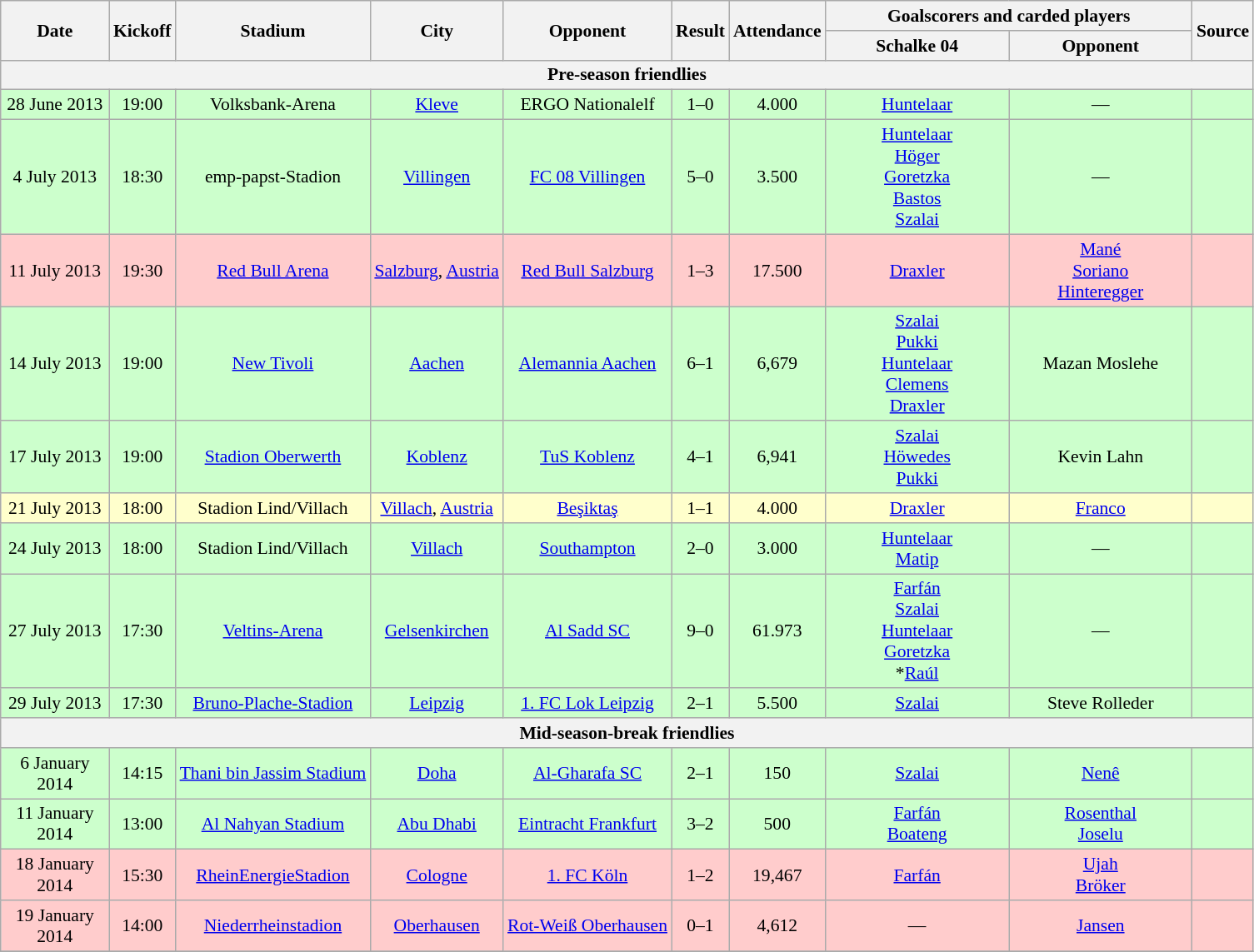<table class="wikitable" style="text-align: center; font-size:90%">
<tr>
<th rowspan="2" style="width:80px">Date</th>
<th rowspan="2">Kickoff</th>
<th rowspan="2">Stadium</th>
<th rowspan="2">City</th>
<th rowspan="2">Opponent</th>
<th rowspan="2">Result</th>
<th rowspan="2">Attendance</th>
<th colspan="2">Goalscorers and carded players</th>
<th rowspan="2">Source</th>
</tr>
<tr>
<th style="width:140px">Schalke 04</th>
<th style="width:140px">Opponent</th>
</tr>
<tr>
<th colspan="11">Pre-season friendlies</th>
</tr>
<tr style="background:#cfc">
<td>28 June 2013</td>
<td>19:00</td>
<td>Volksbank-Arena</td>
<td><a href='#'>Kleve</a></td>
<td>ERGO Nationalelf</td>
<td>1–0</td>
<td>4.000</td>
<td><a href='#'>Huntelaar</a> </td>
<td>—</td>
<td></td>
</tr>
<tr style="background:#cfc">
<td>4 July 2013</td>
<td>18:30</td>
<td>emp-papst-Stadion</td>
<td><a href='#'>Villingen</a></td>
<td><a href='#'>FC 08 Villingen</a></td>
<td>5–0</td>
<td>3.500</td>
<td><a href='#'>Huntelaar</a>  <br> <a href='#'>Höger</a>  <br> <a href='#'>Goretzka</a>  <br> <a href='#'>Bastos</a>  <br> <a href='#'>Szalai</a> </td>
<td>—</td>
<td></td>
</tr>
<tr style="background:#fcc">
<td>11 July 2013</td>
<td>19:30</td>
<td><a href='#'>Red Bull Arena</a></td>
<td><a href='#'>Salzburg</a>, <a href='#'>Austria</a></td>
<td><a href='#'>Red Bull Salzburg</a></td>
<td>1–3</td>
<td>17.500</td>
<td><a href='#'>Draxler</a> </td>
<td><a href='#'>Mané</a>  <br> <a href='#'>Soriano</a>  <br> <a href='#'>Hinteregger</a> </td>
<td></td>
</tr>
<tr style="background:#cfc">
<td>14 July 2013</td>
<td>19:00</td>
<td><a href='#'>New Tivoli</a></td>
<td><a href='#'>Aachen</a></td>
<td><a href='#'>Alemannia Aachen</a></td>
<td>6–1</td>
<td>6,679</td>
<td><a href='#'>Szalai</a>  <br> <a href='#'>Pukki</a>  <br> <a href='#'>Huntelaar</a>  <br> <a href='#'>Clemens</a>  <br> <a href='#'>Draxler</a> </td>
<td>Mazan Moslehe </td>
<td></td>
</tr>
<tr style="background:#cfc">
<td>17 July 2013</td>
<td>19:00</td>
<td><a href='#'>Stadion Oberwerth</a></td>
<td><a href='#'>Koblenz</a></td>
<td><a href='#'>TuS Koblenz</a></td>
<td>4–1</td>
<td>6,941</td>
<td><a href='#'>Szalai</a>  <br> <a href='#'>Höwedes</a>  <br> <a href='#'>Pukki</a> </td>
<td>Kevin Lahn </td>
<td></td>
</tr>
<tr style="background:#ffc">
<td>21 July 2013</td>
<td>18:00</td>
<td>Stadion Lind/Villach</td>
<td><a href='#'>Villach</a>, <a href='#'>Austria</a></td>
<td><a href='#'>Beşiktaş</a></td>
<td>1–1</td>
<td>4.000</td>
<td><a href='#'>Draxler</a> </td>
<td><a href='#'>Franco</a> </td>
<td></td>
</tr>
<tr style="background:#cfc">
<td>24 July 2013</td>
<td>18:00</td>
<td>Stadion Lind/Villach</td>
<td><a href='#'>Villach</a></td>
<td><a href='#'>Southampton</a></td>
<td>2–0</td>
<td>3.000</td>
<td><a href='#'>Huntelaar</a>  <br> <a href='#'>Matip</a> </td>
<td>—</td>
<td></td>
</tr>
<tr style="background:#cfc">
<td>27 July 2013</td>
<td>17:30</td>
<td><a href='#'>Veltins-Arena</a></td>
<td><a href='#'>Gelsenkirchen</a></td>
<td><a href='#'>Al Sadd SC</a></td>
<td>9–0</td>
<td>61.973</td>
<td><a href='#'>Farfán</a>  <br> <a href='#'>Szalai</a>  <br> <a href='#'>Huntelaar</a>  <br> <a href='#'>Goretzka</a>  <br> *<a href='#'>Raúl</a> </td>
<td>—</td>
<td></td>
</tr>
<tr style="background:#cfc">
<td>29 July 2013</td>
<td>17:30</td>
<td><a href='#'>Bruno-Plache-Stadion</a></td>
<td><a href='#'>Leipzig</a></td>
<td><a href='#'>1. FC Lok Leipzig</a></td>
<td>2–1</td>
<td>5.500</td>
<td><a href='#'>Szalai</a> </td>
<td>Steve Rolleder </td>
<td></td>
</tr>
<tr>
<th colspan="11">Mid-season-break friendlies</th>
</tr>
<tr style="background:#cfc">
<td>6 January 2014</td>
<td>14:15</td>
<td><a href='#'>Thani bin Jassim Stadium</a></td>
<td><a href='#'>Doha</a></td>
<td><a href='#'>Al-Gharafa SC</a></td>
<td>2–1</td>
<td>150</td>
<td><a href='#'>Szalai</a> </td>
<td><a href='#'>Nenê</a> </td>
<td></td>
</tr>
<tr style="background:#cfc">
<td>11 January 2014</td>
<td>13:00</td>
<td><a href='#'>Al Nahyan Stadium</a></td>
<td><a href='#'>Abu Dhabi</a></td>
<td><a href='#'>Eintracht Frankfurt</a></td>
<td>3–2</td>
<td>500</td>
<td><a href='#'>Farfán</a>  <br> <a href='#'>Boateng</a> </td>
<td><a href='#'>Rosenthal</a>  <br> <a href='#'>Joselu</a> </td>
<td></td>
</tr>
<tr style="background:#fcc">
<td>18 January 2014</td>
<td>15:30</td>
<td><a href='#'>RheinEnergieStadion</a></td>
<td><a href='#'>Cologne</a></td>
<td><a href='#'>1. FC Köln</a></td>
<td>1–2</td>
<td>19,467</td>
<td><a href='#'>Farfán</a> </td>
<td><a href='#'>Ujah</a>  <br> <a href='#'>Bröker</a> </td>
<td></td>
</tr>
<tr style="background:#fcc">
<td>19 January 2014</td>
<td>14:00</td>
<td><a href='#'>Niederrheinstadion</a></td>
<td><a href='#'>Oberhausen</a></td>
<td><a href='#'>Rot-Weiß Oberhausen</a></td>
<td>0–1</td>
<td>4,612</td>
<td>—</td>
<td><a href='#'>Jansen</a> </td>
<td></td>
</tr>
<tr>
</tr>
</table>
